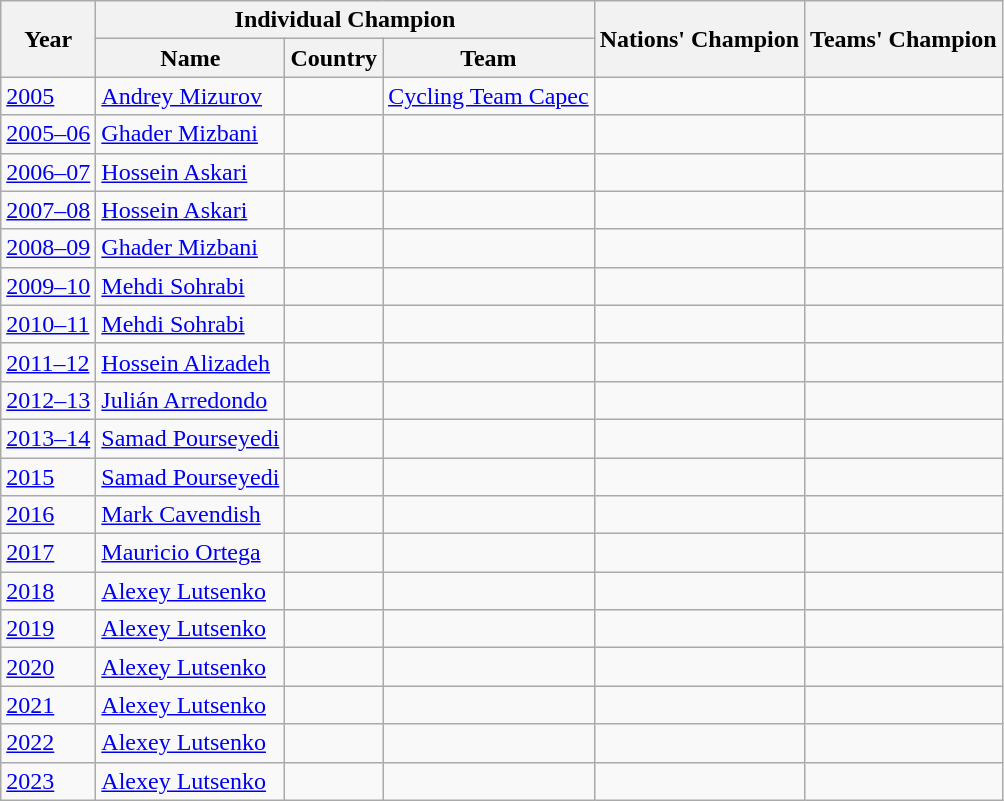<table class="wikitable">
<tr>
<th rowspan=2>Year</th>
<th colspan=3>Individual Champion</th>
<th rowspan=2>Nations' Champion</th>
<th rowspan=2>Teams' Champion</th>
</tr>
<tr>
<th>Name</th>
<th>Country</th>
<th>Team</th>
</tr>
<tr>
<td><a href='#'>2005</a></td>
<td><a href='#'>Andrey Mizurov</a></td>
<td></td>
<td><a href='#'>Cycling Team Capec</a></td>
<td></td>
<td></td>
</tr>
<tr>
<td><a href='#'>2005–06</a></td>
<td><a href='#'>Ghader Mizbani</a></td>
<td></td>
<td></td>
<td></td>
<td></td>
</tr>
<tr>
<td><a href='#'>2006–07</a></td>
<td><a href='#'>Hossein Askari</a></td>
<td></td>
<td></td>
<td></td>
<td></td>
</tr>
<tr>
<td><a href='#'>2007–08</a></td>
<td><a href='#'>Hossein Askari</a></td>
<td></td>
<td></td>
<td></td>
<td></td>
</tr>
<tr>
<td><a href='#'>2008–09</a></td>
<td><a href='#'>Ghader Mizbani</a></td>
<td></td>
<td></td>
<td></td>
<td></td>
</tr>
<tr>
<td><a href='#'>2009–10</a></td>
<td><a href='#'>Mehdi Sohrabi</a></td>
<td></td>
<td></td>
<td></td>
<td></td>
</tr>
<tr>
<td><a href='#'>2010–11</a></td>
<td><a href='#'>Mehdi Sohrabi</a></td>
<td></td>
<td></td>
<td></td>
<td></td>
</tr>
<tr>
<td><a href='#'>2011–12</a></td>
<td><a href='#'>Hossein Alizadeh</a></td>
<td></td>
<td></td>
<td></td>
<td></td>
</tr>
<tr>
<td><a href='#'>2012–13</a></td>
<td><a href='#'>Julián Arredondo</a></td>
<td></td>
<td></td>
<td></td>
<td></td>
</tr>
<tr>
<td><a href='#'>2013–14</a></td>
<td><a href='#'>Samad Pourseyedi</a></td>
<td></td>
<td></td>
<td></td>
<td></td>
</tr>
<tr>
<td><a href='#'>2015</a></td>
<td><a href='#'>Samad Pourseyedi</a></td>
<td></td>
<td></td>
<td></td>
<td></td>
</tr>
<tr>
<td><a href='#'>2016</a></td>
<td><a href='#'>Mark Cavendish</a></td>
<td></td>
<td></td>
<td></td>
<td></td>
</tr>
<tr>
<td><a href='#'>2017</a></td>
<td><a href='#'>Mauricio Ortega</a></td>
<td></td>
<td></td>
<td></td>
<td></td>
</tr>
<tr>
<td><a href='#'>2018</a></td>
<td><a href='#'>Alexey Lutsenko</a></td>
<td></td>
<td></td>
<td></td>
<td></td>
</tr>
<tr>
<td><a href='#'>2019</a></td>
<td><a href='#'>Alexey Lutsenko</a></td>
<td></td>
<td></td>
<td></td>
<td></td>
</tr>
<tr>
<td><a href='#'>2020</a></td>
<td><a href='#'>Alexey Lutsenko</a></td>
<td></td>
<td></td>
<td></td>
<td></td>
</tr>
<tr>
<td><a href='#'>2021</a></td>
<td><a href='#'>Alexey Lutsenko</a></td>
<td></td>
<td></td>
<td></td>
<td></td>
</tr>
<tr>
<td><a href='#'>2022</a></td>
<td><a href='#'>Alexey Lutsenko</a></td>
<td></td>
<td></td>
<td></td>
<td></td>
</tr>
<tr>
<td><a href='#'>2023</a></td>
<td><a href='#'>Alexey Lutsenko</a></td>
<td></td>
<td></td>
<td></td>
<td></td>
</tr>
</table>
